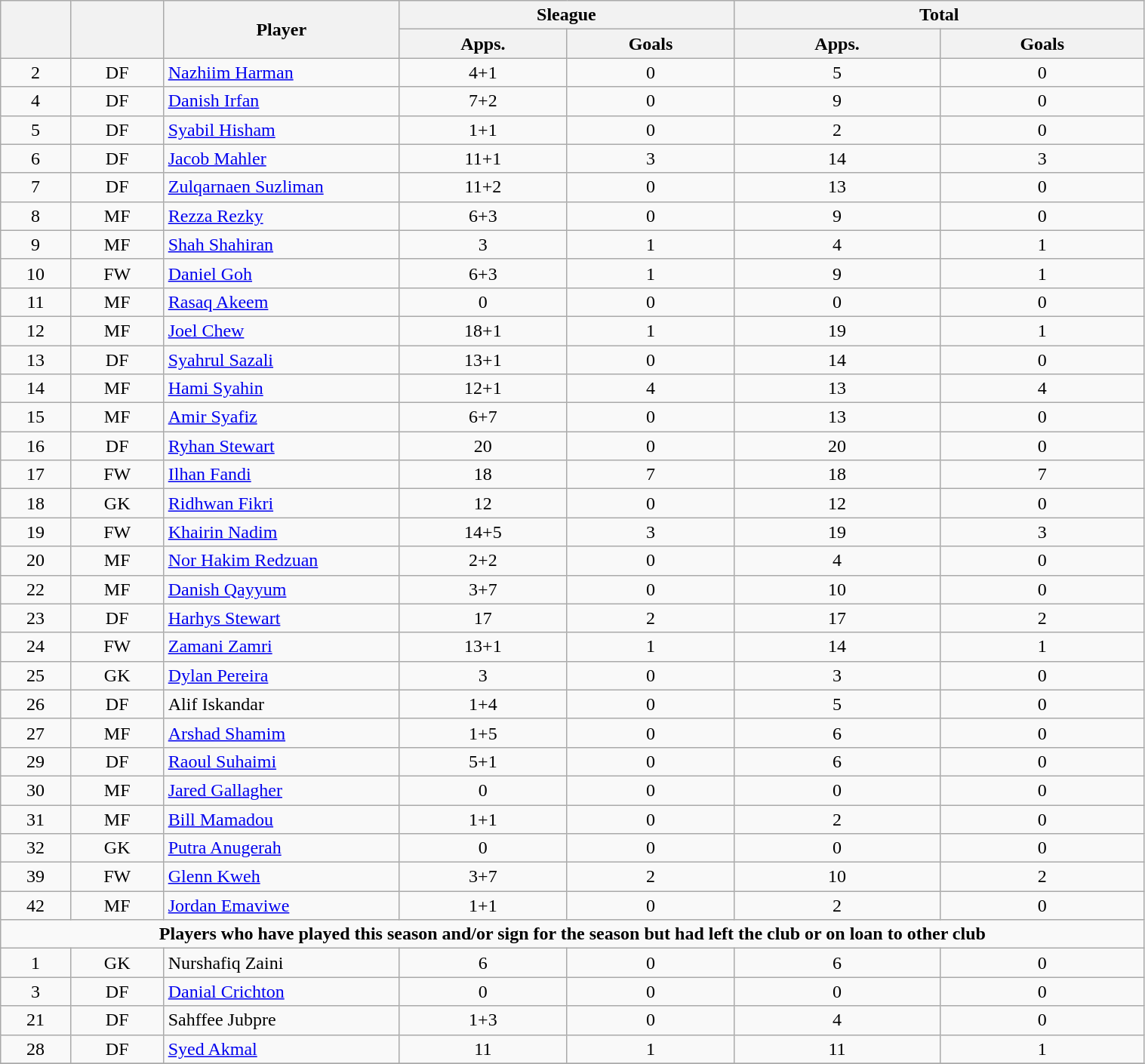<table class="wikitable" style="text-align:center; font-size:100%; width:80%;">
<tr>
<th rowspan=2></th>
<th rowspan=2></th>
<th rowspan=2 width="200">Player</th>
<th colspan=2 width="105">Sleague</th>
<th colspan=2 width="130">Total</th>
</tr>
<tr>
<th>Apps.</th>
<th>Goals</th>
<th>Apps.</th>
<th>Goals</th>
</tr>
<tr>
<td>2</td>
<td>DF</td>
<td align="left"> <a href='#'>Nazhiim Harman</a></td>
<td>4+1</td>
<td>0</td>
<td>5</td>
<td>0</td>
</tr>
<tr>
<td>4</td>
<td>DF</td>
<td align="left"> <a href='#'>Danish Irfan</a></td>
<td>7+2</td>
<td>0</td>
<td>9</td>
<td>0</td>
</tr>
<tr>
<td>5</td>
<td>DF</td>
<td align="left"> <a href='#'>Syabil Hisham</a></td>
<td>1+1</td>
<td>0</td>
<td>2</td>
<td>0</td>
</tr>
<tr>
<td>6</td>
<td>DF</td>
<td align="left"> <a href='#'>Jacob Mahler</a></td>
<td>11+1</td>
<td>3</td>
<td>14</td>
<td>3</td>
</tr>
<tr>
<td>7</td>
<td>DF</td>
<td align="left"> <a href='#'>Zulqarnaen Suzliman</a></td>
<td>11+2</td>
<td>0</td>
<td>13</td>
<td>0</td>
</tr>
<tr>
<td>8</td>
<td>MF</td>
<td align="left"> <a href='#'>Rezza Rezky</a></td>
<td>6+3</td>
<td>0</td>
<td>9</td>
<td>0</td>
</tr>
<tr>
<td>9</td>
<td>MF</td>
<td align="left"> <a href='#'>Shah Shahiran</a></td>
<td>3</td>
<td>1</td>
<td>4</td>
<td>1</td>
</tr>
<tr>
<td>10</td>
<td>FW</td>
<td align="left"> <a href='#'>Daniel Goh</a></td>
<td>6+3</td>
<td>1</td>
<td>9</td>
<td>1</td>
</tr>
<tr>
<td>11</td>
<td>MF</td>
<td align="left"> <a href='#'>Rasaq Akeem</a></td>
<td>0</td>
<td>0</td>
<td>0</td>
<td>0</td>
</tr>
<tr>
<td>12</td>
<td>MF</td>
<td align="left"> <a href='#'>Joel Chew</a></td>
<td>18+1</td>
<td>1</td>
<td>19</td>
<td>1</td>
</tr>
<tr>
<td>13</td>
<td>DF</td>
<td align="left"> <a href='#'>Syahrul Sazali</a></td>
<td>13+1</td>
<td>0</td>
<td>14</td>
<td>0</td>
</tr>
<tr>
<td>14</td>
<td>MF</td>
<td align="left"> <a href='#'>Hami Syahin</a></td>
<td>12+1</td>
<td>4</td>
<td>13</td>
<td>4</td>
</tr>
<tr>
<td>15</td>
<td>MF</td>
<td align="left"> <a href='#'>Amir Syafiz</a></td>
<td>6+7</td>
<td>0</td>
<td>13</td>
<td>0</td>
</tr>
<tr>
<td>16</td>
<td>DF</td>
<td align="left"> <a href='#'>Ryhan Stewart</a></td>
<td>20</td>
<td>0</td>
<td>20</td>
<td>0</td>
</tr>
<tr>
<td>17</td>
<td>FW</td>
<td align="left"> <a href='#'>Ilhan Fandi</a></td>
<td>18</td>
<td>7</td>
<td>18</td>
<td>7</td>
</tr>
<tr>
<td>18</td>
<td>GK</td>
<td align="left"> <a href='#'>Ridhwan Fikri</a></td>
<td>12</td>
<td>0</td>
<td>12</td>
<td>0</td>
</tr>
<tr>
<td>19</td>
<td>FW</td>
<td align="left"> <a href='#'>Khairin Nadim</a></td>
<td>14+5</td>
<td>3</td>
<td>19</td>
<td>3</td>
</tr>
<tr>
<td>20</td>
<td>MF</td>
<td align="left"> <a href='#'>Nor Hakim Redzuan</a></td>
<td>2+2</td>
<td>0</td>
<td>4</td>
<td>0</td>
</tr>
<tr>
<td>22</td>
<td>MF</td>
<td align="left"> <a href='#'>Danish Qayyum</a></td>
<td>3+7</td>
<td>0</td>
<td>10</td>
<td>0</td>
</tr>
<tr>
<td>23</td>
<td>DF</td>
<td align="left"> <a href='#'>Harhys Stewart</a></td>
<td>17</td>
<td>2</td>
<td>17</td>
<td>2</td>
</tr>
<tr>
<td>24</td>
<td>FW</td>
<td align="left"> <a href='#'>Zamani Zamri</a></td>
<td>13+1</td>
<td>1</td>
<td>14</td>
<td>1</td>
</tr>
<tr>
<td>25</td>
<td>GK</td>
<td align="left"> <a href='#'>Dylan Pereira</a></td>
<td>3</td>
<td>0</td>
<td>3</td>
<td>0</td>
</tr>
<tr>
<td>26</td>
<td>DF</td>
<td align="left"> Alif Iskandar</td>
<td>1+4</td>
<td>0</td>
<td>5</td>
<td>0</td>
</tr>
<tr>
<td>27</td>
<td>MF</td>
<td align="left"> <a href='#'>Arshad Shamim</a></td>
<td>1+5</td>
<td>0</td>
<td>6</td>
<td>0</td>
</tr>
<tr>
<td>29</td>
<td>DF</td>
<td align="left"> <a href='#'>Raoul Suhaimi</a></td>
<td>5+1</td>
<td>0</td>
<td>6</td>
<td>0</td>
</tr>
<tr>
<td>30</td>
<td>MF</td>
<td align="left"> <a href='#'>Jared Gallagher</a></td>
<td>0</td>
<td>0</td>
<td>0</td>
<td>0</td>
</tr>
<tr>
<td>31</td>
<td>MF</td>
<td align="left"> <a href='#'>Bill Mamadou</a></td>
<td>1+1</td>
<td>0</td>
<td>2</td>
<td>0</td>
</tr>
<tr>
<td>32</td>
<td>GK</td>
<td align="left"> <a href='#'>Putra Anugerah</a></td>
<td>0</td>
<td>0</td>
<td>0</td>
<td>0</td>
</tr>
<tr>
<td>39</td>
<td>FW</td>
<td align="left"> <a href='#'>Glenn Kweh</a></td>
<td>3+7</td>
<td>2</td>
<td>10</td>
<td>2</td>
</tr>
<tr>
<td>42</td>
<td>MF</td>
<td align="left"> <a href='#'>Jordan Emaviwe</a></td>
<td>1+1</td>
<td>0</td>
<td>2</td>
<td>0</td>
</tr>
<tr>
<td colspan="17"><strong>Players who have played this season and/or sign for the season but had left the club or on loan to other club</strong></td>
</tr>
<tr>
<td>1</td>
<td>GK</td>
<td align="left"> Nurshafiq Zaini</td>
<td>6</td>
<td>0</td>
<td>6</td>
<td>0</td>
</tr>
<tr>
<td>3</td>
<td>DF</td>
<td align="left"> <a href='#'>Danial Crichton</a></td>
<td>0</td>
<td>0</td>
<td>0</td>
<td>0</td>
</tr>
<tr>
<td>21</td>
<td>DF</td>
<td align="left"> Sahffee Jubpre</td>
<td>1+3</td>
<td>0</td>
<td>4</td>
<td>0</td>
</tr>
<tr>
<td>28</td>
<td>DF</td>
<td align="left"> <a href='#'>Syed Akmal</a></td>
<td>11</td>
<td>1</td>
<td>11</td>
<td>1</td>
</tr>
<tr>
</tr>
</table>
